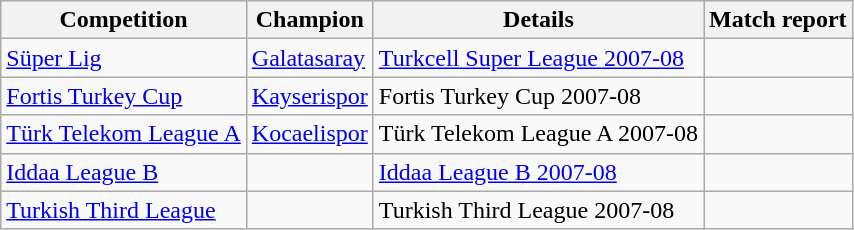<table class="wikitable">
<tr>
<th>Competition</th>
<th>Champion</th>
<th>Details</th>
<th>Match report</th>
</tr>
<tr>
<td><a href='#'>Süper Lig</a></td>
<td><a href='#'>Galatasaray</a></td>
<td><a href='#'>Turkcell Super League 2007-08</a></td>
<td></td>
</tr>
<tr>
<td><a href='#'>Fortis Turkey Cup</a></td>
<td><a href='#'>Kayserispor</a></td>
<td>Fortis Turkey Cup 2007-08</td>
<td></td>
</tr>
<tr>
<td><a href='#'>Türk Telekom League A</a></td>
<td><a href='#'>Kocaelispor</a></td>
<td>Türk Telekom League A 2007-08</td>
<td></td>
</tr>
<tr>
<td><a href='#'>Iddaa League B</a></td>
<td></td>
<td><a href='#'>Iddaa League B 2007-08</a></td>
<td></td>
</tr>
<tr>
<td><a href='#'>Turkish Third League</a></td>
<td></td>
<td>Turkish Third League 2007-08</td>
</tr>
</table>
